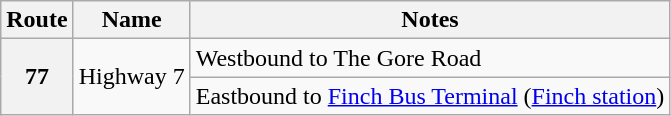<table class="wikitable">
<tr>
<th>Route</th>
<th>Name</th>
<th>Notes</th>
</tr>
<tr>
<th rowspan="2">77</th>
<td rowspan="2">Highway 7</td>
<td>Westbound to The Gore Road</td>
</tr>
<tr>
<td>Eastbound to <a href='#'>Finch Bus Terminal</a> (<a href='#'>Finch station</a>)</td>
</tr>
</table>
